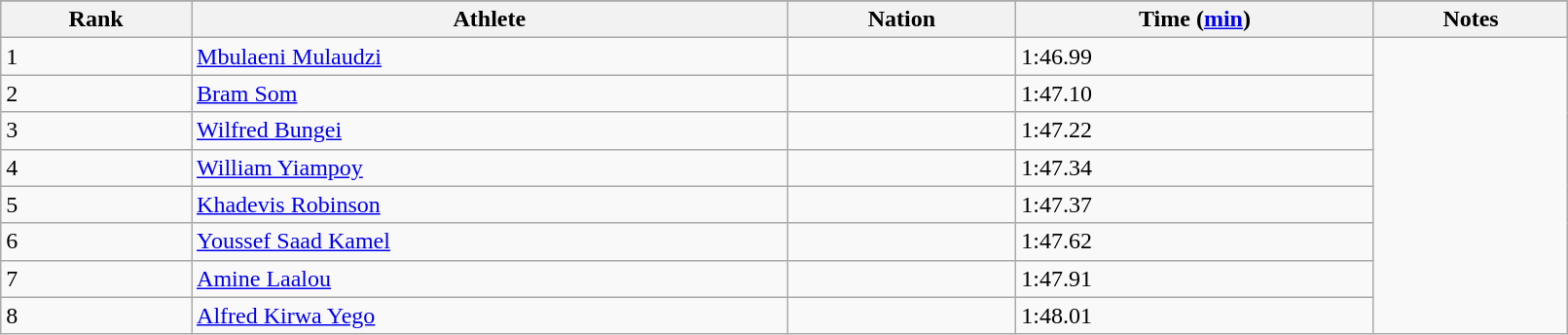<table class="wikitable" width=85%>
<tr>
</tr>
<tr>
<th>Rank</th>
<th>Athlete</th>
<th>Nation</th>
<th>Time (<a href='#'>min</a>)</th>
<th>Notes</th>
</tr>
<tr>
<td>1</td>
<td><a href='#'>Mbulaeni Mulaudzi</a></td>
<td></td>
<td>1:46.99</td>
</tr>
<tr>
<td>2</td>
<td><a href='#'>Bram Som</a></td>
<td></td>
<td>1:47.10</td>
</tr>
<tr>
<td>3</td>
<td><a href='#'>Wilfred Bungei</a></td>
<td></td>
<td>1:47.22</td>
</tr>
<tr>
<td>4</td>
<td><a href='#'>William Yiampoy</a></td>
<td></td>
<td>1:47.34</td>
</tr>
<tr>
<td>5</td>
<td><a href='#'>Khadevis Robinson</a></td>
<td></td>
<td>1:47.37</td>
</tr>
<tr>
<td>6</td>
<td><a href='#'>Youssef Saad Kamel</a></td>
<td></td>
<td>1:47.62</td>
</tr>
<tr>
<td>7</td>
<td><a href='#'>Amine Laalou</a></td>
<td></td>
<td>1:47.91</td>
</tr>
<tr>
<td>8</td>
<td><a href='#'>Alfred Kirwa Yego</a></td>
<td></td>
<td>1:48.01</td>
</tr>
</table>
